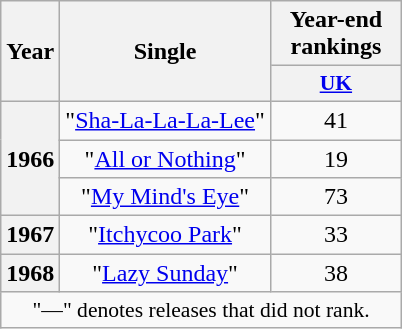<table class="wikitable plainrowheaders" border="1" style="text-align:center;">
<tr>
<th scope=col rowspan="2">Year</th>
<th scope=col rowspan="2">Single</th>
<th scope=col align="center" style="width:5em;">Year-end rankings</th>
</tr>
<tr>
<th scope=col align="center" scope="col" style="width:2em;font-size:90%;"><a href='#'>UK</a><br></th>
</tr>
<tr>
<th rowspan="3" scope="rowgroup">1966</th>
<td>"<a href='#'>Sha-La-La-La-Lee</a>"</td>
<td>41</td>
</tr>
<tr>
<td>"<a href='#'>All or Nothing</a>"</td>
<td>19</td>
</tr>
<tr>
<td>"<a href='#'>My Mind's Eye</a>"</td>
<td>73</td>
</tr>
<tr>
<th scope="row">1967</th>
<td>"<a href='#'>Itchycoo Park</a>"</td>
<td>33</td>
</tr>
<tr>
<th scope="row">1968</th>
<td>"<a href='#'>Lazy Sunday</a>"</td>
<td>38</td>
</tr>
<tr>
<td colspan="3" style="font-size:90%">"—" denotes releases that did not rank.</td>
</tr>
</table>
